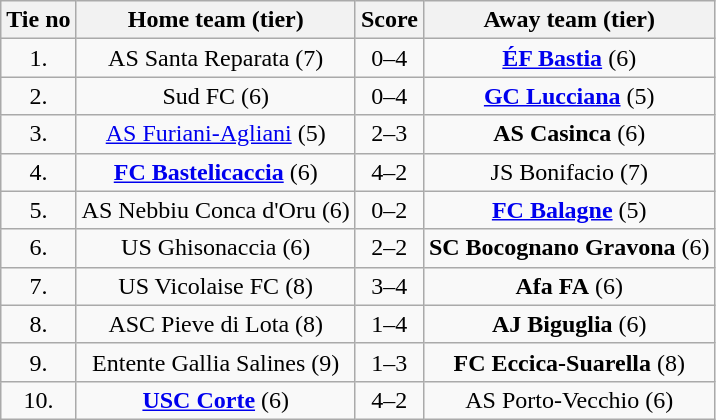<table class="wikitable" style="text-align: center">
<tr>
<th>Tie no</th>
<th>Home team (tier)</th>
<th>Score</th>
<th>Away team (tier)</th>
</tr>
<tr>
<td>1.</td>
<td>AS Santa Reparata (7)</td>
<td>0–4</td>
<td><strong><a href='#'>ÉF Bastia</a></strong> (6)</td>
</tr>
<tr>
<td>2.</td>
<td>Sud FC (6)</td>
<td>0–4</td>
<td><strong><a href='#'>GC Lucciana</a></strong> (5)</td>
</tr>
<tr>
<td>3.</td>
<td><a href='#'>AS Furiani-Agliani</a> (5)</td>
<td>2–3</td>
<td><strong>AS Casinca</strong> (6)</td>
</tr>
<tr>
<td>4.</td>
<td><strong><a href='#'>FC Bastelicaccia</a></strong> (6)</td>
<td>4–2 </td>
<td>JS Bonifacio (7)</td>
</tr>
<tr>
<td>5.</td>
<td>AS Nebbiu Conca d'Oru (6)</td>
<td>0–2</td>
<td><strong><a href='#'>FC Balagne</a></strong> (5)</td>
</tr>
<tr>
<td>6.</td>
<td>US Ghisonaccia (6)</td>
<td>2–2 </td>
<td><strong>SC Bocognano Gravona</strong> (6)</td>
</tr>
<tr>
<td>7.</td>
<td>US Vicolaise FC (8)</td>
<td>3–4</td>
<td><strong>Afa FA</strong> (6)</td>
</tr>
<tr>
<td>8.</td>
<td>ASC Pieve di Lota (8)</td>
<td>1–4 </td>
<td><strong>AJ Biguglia</strong> (6)</td>
</tr>
<tr>
<td>9.</td>
<td>Entente Gallia Salines (9)</td>
<td>1–3 </td>
<td><strong>FC Eccica-Suarella</strong> (8)</td>
</tr>
<tr>
<td>10.</td>
<td><strong><a href='#'>USC Corte</a></strong> (6)</td>
<td>4–2 </td>
<td>AS Porto-Vecchio (6)</td>
</tr>
</table>
